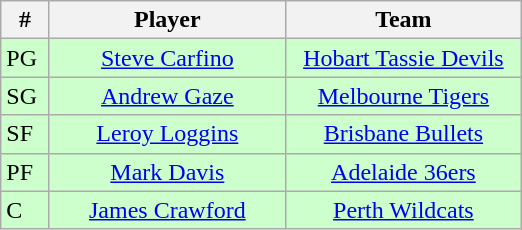<table class="wikitable" style="text-align:center">
<tr>
<th width=25>#</th>
<th width=150>Player</th>
<th width=150>Team</th>
</tr>
<tr style="background:#cfc;">
<td align=left>PG</td>
<td><a href='#'>Steve Carfino</a></td>
<td><a href='#'>Hobart Tassie Devils</a></td>
</tr>
<tr style="background:#cfc;">
<td align=left>SG</td>
<td><a href='#'>Andrew Gaze</a></td>
<td><a href='#'>Melbourne Tigers</a></td>
</tr>
<tr style="background:#cfc;">
<td align=left>SF</td>
<td><a href='#'>Leroy Loggins</a></td>
<td><a href='#'>Brisbane Bullets</a></td>
</tr>
<tr style="background:#cfc;">
<td align=left>PF</td>
<td><a href='#'>Mark Davis</a></td>
<td><a href='#'>Adelaide 36ers</a></td>
</tr>
<tr style="background:#cfc;">
<td align=left>C</td>
<td><a href='#'>James Crawford</a></td>
<td><a href='#'>Perth Wildcats</a></td>
</tr>
</table>
